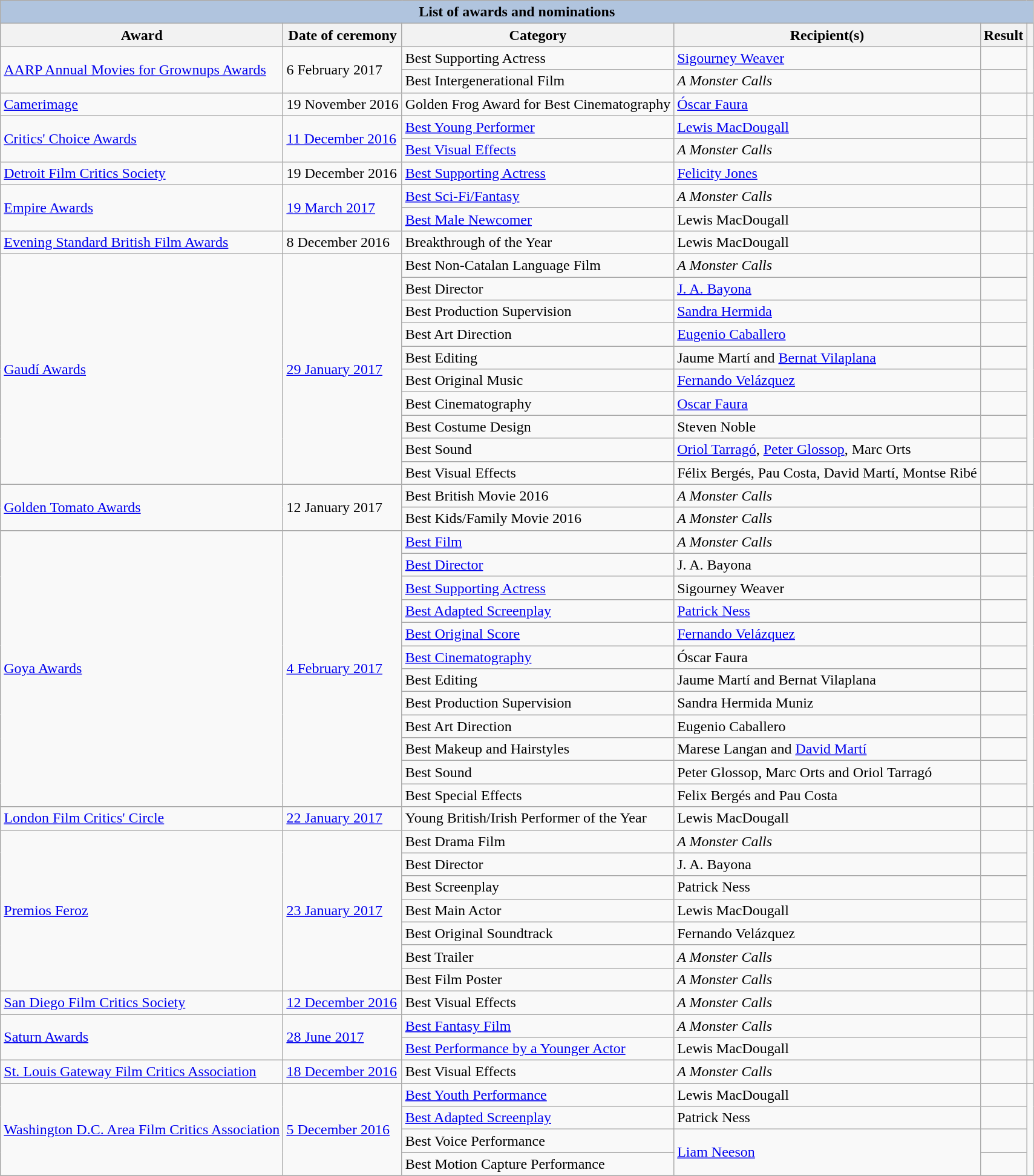<table class="wikitable sortable">
<tr style="background:#ccc; text-align:center;">
<th colspan="6" style="background: LightSteelBlue;">List of awards and nominations</th>
</tr>
<tr style="background:#ccc; text-align:center;">
<th>Award</th>
<th>Date of ceremony</th>
<th>Category</th>
<th>Recipient(s)</th>
<th>Result</th>
<th class="unsortable"></th>
</tr>
<tr>
<td rowspan="2"><a href='#'>AARP Annual Movies for Grownups Awards</a></td>
<td rowspan="2">6 February 2017</td>
<td>Best Supporting Actress</td>
<td><a href='#'>Sigourney Weaver</a></td>
<td></td>
<td rowspan="2"></td>
</tr>
<tr>
<td>Best Intergenerational Film</td>
<td><em>A Monster Calls</em></td>
<td></td>
</tr>
<tr>
<td><a href='#'>Camerimage</a></td>
<td>19 November 2016</td>
<td>Golden Frog Award for Best Cinematography</td>
<td><a href='#'>Óscar Faura</a></td>
<td></td>
<td></td>
</tr>
<tr>
<td rowspan="2"><a href='#'>Critics' Choice Awards</a></td>
<td rowspan="2"><a href='#'>11 December 2016</a></td>
<td><a href='#'>Best Young Performer</a></td>
<td><a href='#'>Lewis MacDougall</a></td>
<td></td>
<td rowspan="2"></td>
</tr>
<tr>
<td><a href='#'>Best Visual Effects</a></td>
<td><em>A Monster Calls</em></td>
<td></td>
</tr>
<tr>
<td><a href='#'>Detroit Film Critics Society</a></td>
<td>19 December 2016</td>
<td><a href='#'>Best Supporting Actress</a></td>
<td><a href='#'>Felicity Jones</a></td>
<td></td>
<td></td>
</tr>
<tr>
<td rowspan="2"><a href='#'>Empire Awards</a></td>
<td rowspan="2"><a href='#'>19 March 2017</a></td>
<td><a href='#'>Best Sci-Fi/Fantasy</a></td>
<td><em>A Monster Calls</em></td>
<td></td>
<td rowspan="2"></td>
</tr>
<tr>
<td><a href='#'>Best Male Newcomer</a></td>
<td>Lewis MacDougall</td>
<td></td>
</tr>
<tr>
<td><a href='#'>Evening Standard British Film Awards</a></td>
<td>8 December 2016</td>
<td>Breakthrough of the Year</td>
<td>Lewis MacDougall</td>
<td></td>
<td></td>
</tr>
<tr>
<td rowspan="10"><a href='#'>Gaudí Awards</a></td>
<td rowspan="10"><a href='#'>29 January 2017</a></td>
<td>Best Non-Catalan Language Film</td>
<td><em>A Monster Calls</em></td>
<td></td>
<td rowspan = "10"></td>
</tr>
<tr>
<td>Best Director</td>
<td><a href='#'>J. A. Bayona</a></td>
<td></td>
</tr>
<tr>
<td>Best Production Supervision</td>
<td><a href='#'>Sandra Hermida</a></td>
<td></td>
</tr>
<tr>
<td>Best Art Direction</td>
<td><a href='#'>Eugenio Caballero</a></td>
<td></td>
</tr>
<tr>
<td>Best Editing</td>
<td>Jaume Martí and <a href='#'>Bernat Vilaplana</a></td>
<td></td>
</tr>
<tr>
<td>Best Original Music</td>
<td><a href='#'>Fernando Velázquez</a></td>
<td></td>
</tr>
<tr>
<td>Best Cinematography</td>
<td><a href='#'>Oscar Faura</a></td>
<td></td>
</tr>
<tr>
<td>Best Costume Design</td>
<td>Steven Noble</td>
<td></td>
</tr>
<tr>
<td>Best Sound</td>
<td><a href='#'>Oriol Tarragó</a>, <a href='#'>Peter Glossop</a>, Marc Orts</td>
<td></td>
</tr>
<tr>
<td>Best Visual Effects</td>
<td>Félix Bergés, Pau Costa, David Martí, Montse Ribé</td>
<td></td>
</tr>
<tr>
<td rowspan="2"><a href='#'>Golden Tomato Awards</a></td>
<td rowspan="2">12 January 2017</td>
<td>Best British Movie 2016</td>
<td><em>A Monster Calls</em></td>
<td></td>
<td rowspan="2"></td>
</tr>
<tr>
<td>Best Kids/Family Movie 2016</td>
<td><em>A Monster Calls</em></td>
<td></td>
</tr>
<tr>
<td rowspan="12"><a href='#'>Goya Awards</a></td>
<td rowspan="12"><a href='#'>4 February 2017</a></td>
<td><a href='#'>Best Film</a></td>
<td><em>A Monster Calls</em></td>
<td></td>
<td rowspan="12"></td>
</tr>
<tr>
<td><a href='#'>Best Director</a></td>
<td>J. A. Bayona</td>
<td></td>
</tr>
<tr>
<td><a href='#'>Best Supporting Actress</a></td>
<td>Sigourney Weaver</td>
<td></td>
</tr>
<tr>
<td><a href='#'>Best Adapted Screenplay</a></td>
<td><a href='#'>Patrick Ness</a></td>
<td></td>
</tr>
<tr>
<td><a href='#'>Best Original Score</a></td>
<td><a href='#'>Fernando Velázquez</a></td>
<td></td>
</tr>
<tr>
<td><a href='#'>Best Cinematography</a></td>
<td>Óscar Faura</td>
<td></td>
</tr>
<tr>
<td>Best Editing</td>
<td>Jaume Martí and Bernat Vilaplana</td>
<td></td>
</tr>
<tr>
<td>Best Production Supervision</td>
<td>Sandra Hermida Muniz</td>
<td></td>
</tr>
<tr>
<td>Best Art Direction</td>
<td>Eugenio Caballero</td>
<td></td>
</tr>
<tr>
<td>Best Makeup and Hairstyles</td>
<td>Marese Langan and <a href='#'>David Martí</a></td>
<td></td>
</tr>
<tr>
<td>Best Sound</td>
<td>Peter Glossop, Marc Orts and Oriol Tarragó</td>
<td></td>
</tr>
<tr>
<td>Best Special Effects</td>
<td>Felix Bergés and Pau Costa</td>
<td></td>
</tr>
<tr>
<td><a href='#'>London Film Critics' Circle</a></td>
<td><a href='#'>22 January 2017</a></td>
<td>Young British/Irish Performer of the Year</td>
<td>Lewis MacDougall</td>
<td></td>
<td></td>
</tr>
<tr>
<td rowspan="7"><a href='#'>Premios Feroz</a></td>
<td rowspan="7"><a href='#'>23 January 2017</a></td>
<td>Best Drama Film</td>
<td><em>A Monster Calls</em></td>
<td></td>
<td rowspan="7"></td>
</tr>
<tr>
<td>Best Director</td>
<td>J. A. Bayona</td>
<td></td>
</tr>
<tr>
<td>Best Screenplay</td>
<td>Patrick Ness</td>
<td></td>
</tr>
<tr>
<td>Best Main Actor</td>
<td>Lewis MacDougall</td>
<td></td>
</tr>
<tr>
<td>Best Original Soundtrack</td>
<td>Fernando Velázquez</td>
<td></td>
</tr>
<tr>
<td>Best Trailer</td>
<td><em>A Monster Calls</em></td>
<td></td>
</tr>
<tr>
<td>Best Film Poster</td>
<td><em>A Monster Calls</em></td>
<td></td>
</tr>
<tr>
<td><a href='#'>San Diego Film Critics Society</a></td>
<td><a href='#'>12 December 2016</a></td>
<td>Best Visual Effects</td>
<td><em>A Monster Calls</em></td>
<td></td>
<td></td>
</tr>
<tr>
<td rowspan="2"><a href='#'>Saturn Awards</a></td>
<td rowspan="2"><a href='#'>28 June 2017</a></td>
<td><a href='#'>Best Fantasy Film</a></td>
<td><em>A Monster Calls</em></td>
<td></td>
<td rowspan="2"></td>
</tr>
<tr>
<td><a href='#'>Best Performance by a Younger Actor</a></td>
<td>Lewis MacDougall</td>
<td></td>
</tr>
<tr>
<td><a href='#'>St. Louis Gateway Film Critics Association</a></td>
<td><a href='#'>18 December 2016</a></td>
<td>Best Visual Effects</td>
<td><em>A Monster Calls</em></td>
<td></td>
<td></td>
</tr>
<tr>
<td rowspan="4"><a href='#'>Washington D.C. Area Film Critics Association</a></td>
<td rowspan="4"><a href='#'>5 December 2016</a></td>
<td><a href='#'>Best Youth Performance</a></td>
<td>Lewis MacDougall</td>
<td></td>
<td rowspan="4"></td>
</tr>
<tr>
<td><a href='#'>Best Adapted Screenplay</a></td>
<td>Patrick Ness</td>
<td></td>
</tr>
<tr>
<td>Best Voice Performance</td>
<td rowspan="2"><a href='#'>Liam Neeson</a></td>
<td></td>
</tr>
<tr>
<td>Best Motion Capture Performance</td>
<td></td>
</tr>
<tr>
</tr>
</table>
